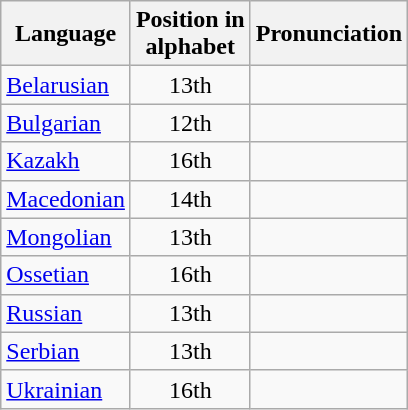<table class="wikitable">
<tr>
<th>Language</th>
<th>Position in <br> alphabet</th>
<th>Pronunciation</th>
</tr>
<tr>
<td><a href='#'>Belarusian</a></td>
<td align=center>13th</td>
<td></td>
</tr>
<tr>
<td><a href='#'>Bulgarian</a></td>
<td align=center>12th</td>
<td></td>
</tr>
<tr>
<td><a href='#'>Kazakh</a></td>
<td align=center>16th</td>
<td></td>
</tr>
<tr>
<td><a href='#'>Macedonian</a></td>
<td align=center>14th</td>
<td></td>
</tr>
<tr>
<td><a href='#'>Mongolian</a></td>
<td align=center>13th</td>
<td></td>
</tr>
<tr>
<td><a href='#'>Ossetian</a></td>
<td align=center>16th</td>
<td></td>
</tr>
<tr>
<td><a href='#'>Russian</a></td>
<td align="center">13th</td>
<td></td>
</tr>
<tr>
<td><a href='#'>Serbian</a></td>
<td align=center>13th</td>
<td></td>
</tr>
<tr>
<td><a href='#'>Ukrainian</a></td>
<td align=center>16th</td>
<td></td>
</tr>
</table>
